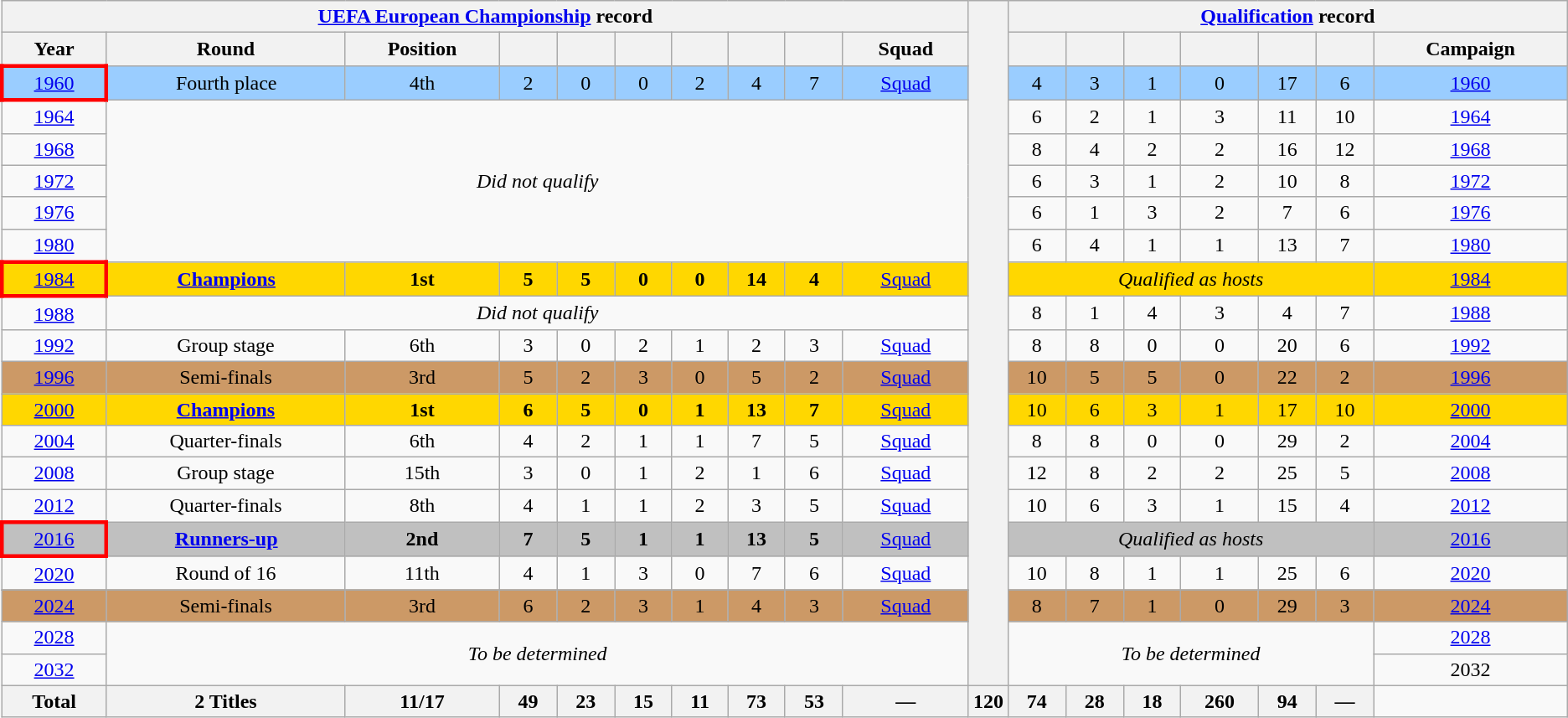<table class="wikitable" style="text-align: center;">
<tr>
<th colspan="10"><a href='#'>UEFA European Championship</a> record</th>
<th style="width:1%;" rowspan="22"></th>
<th colspan="7"><a href='#'>Qualification</a> record</th>
</tr>
<tr>
<th>Year</th>
<th>Round</th>
<th>Position</th>
<th></th>
<th></th>
<th></th>
<th></th>
<th></th>
<th></th>
<th>Squad</th>
<th></th>
<th></th>
<th></th>
<th></th>
<th></th>
<th></th>
<th>Campaign</th>
</tr>
<tr bgcolor="#9acdff">
<td style="border: 3px solid red"> <a href='#'>1960</a></td>
<td>Fourth place</td>
<td>4th</td>
<td>2</td>
<td>0</td>
<td>0</td>
<td>2</td>
<td>4</td>
<td>7</td>
<td><a href='#'>Squad</a></td>
<td>4</td>
<td>3</td>
<td>1</td>
<td>0</td>
<td>17</td>
<td>6</td>
<td><a href='#'>1960</a></td>
</tr>
<tr>
<td> <a href='#'>1964</a></td>
<td rowspan=5 colspan=9><em>Did not qualify</em></td>
<td>6</td>
<td>2</td>
<td>1</td>
<td>3</td>
<td>11</td>
<td>10</td>
<td><a href='#'>1964</a></td>
</tr>
<tr>
<td> <a href='#'>1968</a></td>
<td>8</td>
<td>4</td>
<td>2</td>
<td>2</td>
<td>16</td>
<td>12</td>
<td><a href='#'>1968</a></td>
</tr>
<tr>
<td> <a href='#'>1972</a></td>
<td>6</td>
<td>3</td>
<td>1</td>
<td>2</td>
<td>10</td>
<td>8</td>
<td><a href='#'>1972</a></td>
</tr>
<tr>
<td> <a href='#'>1976</a></td>
<td>6</td>
<td>1</td>
<td>3</td>
<td>2</td>
<td>7</td>
<td>6</td>
<td><a href='#'>1976</a></td>
</tr>
<tr>
<td> <a href='#'>1980</a></td>
<td>6</td>
<td>4</td>
<td>1</td>
<td>1</td>
<td>13</td>
<td>7</td>
<td><a href='#'>1980</a></td>
</tr>
<tr style="background:Gold;">
<td style="border: 3px solid red"> <a href='#'>1984</a></td>
<td><strong><a href='#'>Champions</a></strong></td>
<td><strong>1st</strong></td>
<td><strong>5</strong></td>
<td><strong>5</strong></td>
<td><strong>0</strong></td>
<td><strong>0</strong></td>
<td><strong>14</strong></td>
<td><strong>4</strong></td>
<td><a href='#'>Squad</a></td>
<td colspan=6><em>Qualified as hosts</em></td>
<td><a href='#'>1984</a></td>
</tr>
<tr>
<td> <a href='#'>1988</a></td>
<td colspan=9><em>Did not qualify</em></td>
<td>8</td>
<td>1</td>
<td>4</td>
<td>3</td>
<td>4</td>
<td>7</td>
<td><a href='#'>1988</a></td>
</tr>
<tr>
<td> <a href='#'>1992</a></td>
<td>Group stage</td>
<td>6th</td>
<td>3</td>
<td>0</td>
<td>2</td>
<td>1</td>
<td>2</td>
<td>3</td>
<td><a href='#'>Squad</a></td>
<td>8</td>
<td>8</td>
<td>0</td>
<td>0</td>
<td>20</td>
<td>6</td>
<td><a href='#'>1992</a></td>
</tr>
<tr style="background:#c96;">
<td> <a href='#'>1996</a></td>
<td>Semi-finals</td>
<td>3rd</td>
<td>5</td>
<td>2</td>
<td>3</td>
<td>0</td>
<td>5</td>
<td>2</td>
<td><a href='#'>Squad</a></td>
<td>10</td>
<td>5</td>
<td>5</td>
<td>0</td>
<td>22</td>
<td>2</td>
<td><a href='#'>1996</a></td>
</tr>
<tr style="background:Gold;">
<td>  <a href='#'>2000</a></td>
<td><strong><a href='#'>Champions</a></strong></td>
<td><strong>1st</strong></td>
<td><strong>6</strong></td>
<td><strong>5</strong></td>
<td><strong>0</strong></td>
<td><strong>1</strong></td>
<td><strong>13</strong></td>
<td><strong>7</strong></td>
<td><a href='#'>Squad</a></td>
<td>10</td>
<td>6</td>
<td>3</td>
<td>1</td>
<td>17</td>
<td>10</td>
<td><a href='#'>2000</a></td>
</tr>
<tr>
<td> <a href='#'>2004</a></td>
<td>Quarter-finals</td>
<td>6th</td>
<td>4</td>
<td>2</td>
<td>1</td>
<td>1</td>
<td>7</td>
<td>5</td>
<td><a href='#'>Squad</a></td>
<td>8</td>
<td>8</td>
<td>0</td>
<td>0</td>
<td>29</td>
<td>2</td>
<td><a href='#'>2004</a></td>
</tr>
<tr>
<td>  <a href='#'>2008</a></td>
<td>Group stage</td>
<td>15th</td>
<td>3</td>
<td>0</td>
<td>1</td>
<td>2</td>
<td>1</td>
<td>6</td>
<td><a href='#'>Squad</a></td>
<td>12</td>
<td>8</td>
<td>2</td>
<td>2</td>
<td>25</td>
<td>5</td>
<td><a href='#'>2008</a></td>
</tr>
<tr>
<td>  <a href='#'>2012</a></td>
<td>Quarter-finals</td>
<td>8th</td>
<td>4</td>
<td>1</td>
<td>1</td>
<td>2</td>
<td>3</td>
<td>5</td>
<td><a href='#'>Squad</a></td>
<td>10</td>
<td>6</td>
<td>3</td>
<td>1</td>
<td>15</td>
<td>4</td>
<td><a href='#'>2012</a></td>
</tr>
<tr style="background:silver;">
<td style="border: 3px solid red"> <a href='#'>2016</a></td>
<td><strong><a href='#'>Runners-up</a></strong></td>
<td><strong>2nd</strong></td>
<td><strong>7</strong></td>
<td><strong>5</strong></td>
<td><strong>1</strong></td>
<td><strong>1</strong></td>
<td><strong>13</strong></td>
<td><strong>5</strong></td>
<td><a href='#'>Squad</a></td>
<td colspan="6"><em>Qualified as hosts</em></td>
<td><a href='#'>2016</a></td>
</tr>
<tr>
<td> <a href='#'>2020</a></td>
<td>Round of 16</td>
<td>11th</td>
<td>4</td>
<td>1</td>
<td>3</td>
<td>0</td>
<td>7</td>
<td>6</td>
<td><a href='#'>Squad</a></td>
<td>10</td>
<td>8</td>
<td>1</td>
<td>1</td>
<td>25</td>
<td>6</td>
<td><a href='#'>2020</a></td>
</tr>
<tr>
</tr>
<tr style="background:#c96;">
<td> <a href='#'>2024</a></td>
<td>Semi-finals</td>
<td>3rd</td>
<td>6</td>
<td>2</td>
<td>3</td>
<td>1</td>
<td>4</td>
<td>3</td>
<td><a href='#'>Squad</a></td>
<td>8</td>
<td>7</td>
<td>1</td>
<td>0</td>
<td>29</td>
<td>3</td>
<td><a href='#'>2024</a></td>
</tr>
<tr>
<td>  <a href='#'>2028</a></td>
<td colspan=9 rowspan=2><em>To be determined</em></td>
<td colspan=6 rowspan=2><em>To be determined</em></td>
<td><a href='#'>2028</a></td>
</tr>
<tr>
<td>  <a href='#'>2032</a></td>
<td>2032</td>
</tr>
<tr>
<th>Total</th>
<th>2 Titles</th>
<th>11/17</th>
<th>49</th>
<th>23</th>
<th>15</th>
<th>11</th>
<th>73</th>
<th>53</th>
<th>—</th>
<th>120</th>
<th>74</th>
<th>28</th>
<th>18</th>
<th>260</th>
<th>94</th>
<th>—</th>
</tr>
</table>
